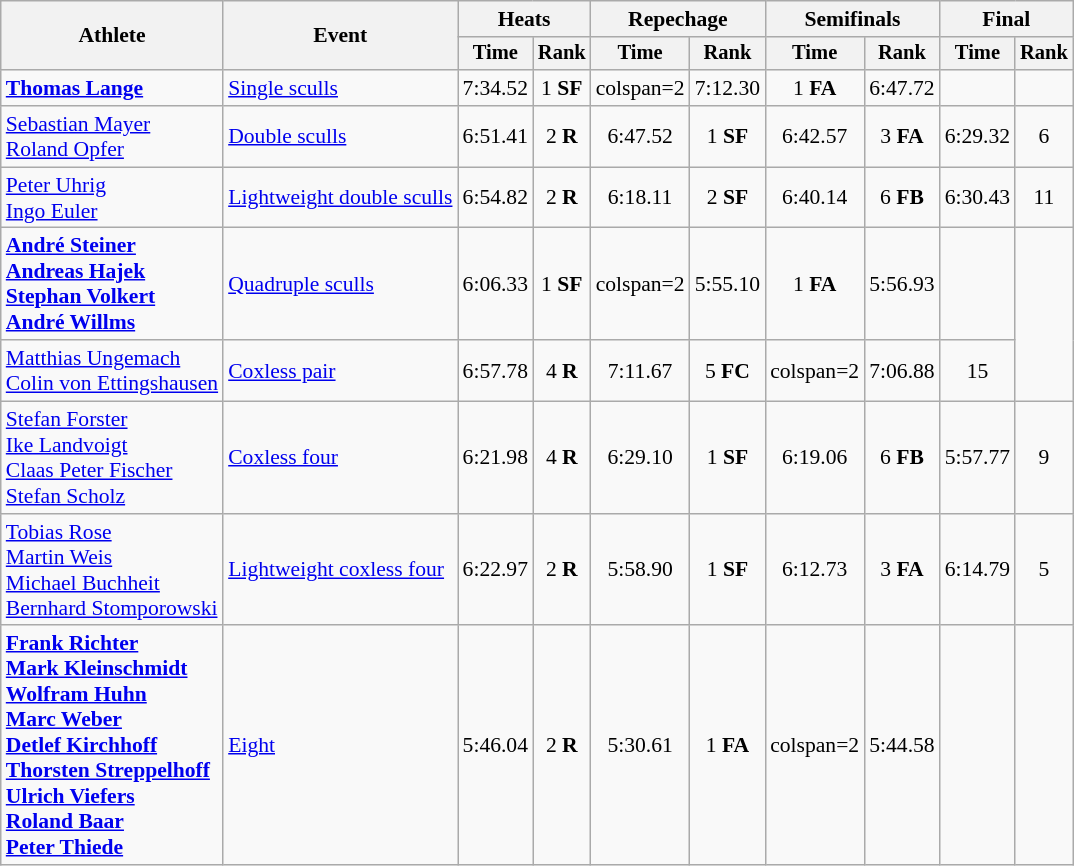<table class="wikitable" style="font-size:90%">
<tr>
<th rowspan="2">Athlete</th>
<th rowspan="2">Event</th>
<th colspan="2">Heats</th>
<th colspan="2">Repechage</th>
<th colspan="2">Semifinals</th>
<th colspan="2">Final</th>
</tr>
<tr style="font-size:95%">
<th>Time</th>
<th>Rank</th>
<th>Time</th>
<th>Rank</th>
<th>Time</th>
<th>Rank</th>
<th>Time</th>
<th>Rank</th>
</tr>
<tr align=center>
<td align=left><strong><a href='#'>Thomas Lange</a></strong></td>
<td align=left><a href='#'>Single sculls</a></td>
<td>7:34.52</td>
<td>1 <strong>SF</strong></td>
<td>colspan=2</td>
<td>7:12.30</td>
<td>1 <strong>FA</strong></td>
<td>6:47.72</td>
<td></td>
</tr>
<tr align=center>
<td align=left><a href='#'>Sebastian Mayer</a><br><a href='#'>Roland Opfer</a></td>
<td align=left><a href='#'>Double sculls</a></td>
<td>6:51.41</td>
<td>2 <strong>R</strong></td>
<td>6:47.52</td>
<td>1 <strong>SF</strong></td>
<td>6:42.57</td>
<td>3 <strong>FA</strong></td>
<td>6:29.32</td>
<td>6</td>
</tr>
<tr align=center>
<td align=left><a href='#'>Peter Uhrig</a><br><a href='#'>Ingo Euler</a></td>
<td align=left><a href='#'>Lightweight double sculls</a></td>
<td>6:54.82</td>
<td>2 <strong>R</strong></td>
<td>6:18.11</td>
<td>2 <strong>SF</strong></td>
<td>6:40.14</td>
<td>6 <strong>FB</strong></td>
<td>6:30.43</td>
<td>11</td>
</tr>
<tr align=center>
<td align=left><strong><a href='#'>André Steiner</a><br><a href='#'>Andreas Hajek</a><br><a href='#'>Stephan Volkert</a><br><a href='#'>André Willms</a></strong></td>
<td align=left><a href='#'>Quadruple sculls</a></td>
<td>6:06.33</td>
<td>1 <strong>SF</strong></td>
<td>colspan=2</td>
<td>5:55.10</td>
<td>1 <strong>FA</strong></td>
<td>5:56.93</td>
<td></td>
</tr>
<tr align=center>
<td align=left><a href='#'>Matthias Ungemach</a><br><a href='#'>Colin von Ettingshausen</a></td>
<td align=left><a href='#'>Coxless pair</a></td>
<td>6:57.78</td>
<td>4 <strong>R</strong></td>
<td>7:11.67</td>
<td>5 <strong>FC</strong></td>
<td>colspan=2</td>
<td>7:06.88</td>
<td>15</td>
</tr>
<tr align=center>
<td align=left><a href='#'>Stefan Forster</a><br><a href='#'>Ike Landvoigt</a><br><a href='#'>Claas Peter Fischer</a><br><a href='#'>Stefan Scholz</a></td>
<td align=left><a href='#'>Coxless four</a></td>
<td>6:21.98</td>
<td>4 <strong>R</strong></td>
<td>6:29.10</td>
<td>1 <strong>SF</strong></td>
<td>6:19.06</td>
<td>6 <strong>FB</strong></td>
<td>5:57.77</td>
<td>9</td>
</tr>
<tr align=center>
<td align=left><a href='#'>Tobias Rose</a><br><a href='#'>Martin Weis</a><br><a href='#'>Michael Buchheit</a><br><a href='#'>Bernhard Stomporowski</a></td>
<td align=left><a href='#'>Lightweight coxless four</a></td>
<td>6:22.97</td>
<td>2 <strong>R</strong></td>
<td>5:58.90</td>
<td>1 <strong>SF</strong></td>
<td>6:12.73</td>
<td>3 <strong>FA</strong></td>
<td>6:14.79</td>
<td>5</td>
</tr>
<tr align=center>
<td align=left><strong><a href='#'>Frank Richter</a><br><a href='#'>Mark Kleinschmidt</a><br><a href='#'>Wolfram Huhn</a><br><a href='#'>Marc Weber</a><br><a href='#'>Detlef Kirchhoff</a><br><a href='#'>Thorsten Streppelhoff</a><br><a href='#'>Ulrich Viefers</a><br><a href='#'>Roland Baar</a><br><a href='#'>Peter Thiede</a></strong></td>
<td align=left><a href='#'>Eight</a></td>
<td>5:46.04</td>
<td>2 <strong>R</strong></td>
<td>5:30.61</td>
<td>1 <strong>FA</strong></td>
<td>colspan=2</td>
<td>5:44.58</td>
<td></td>
</tr>
</table>
